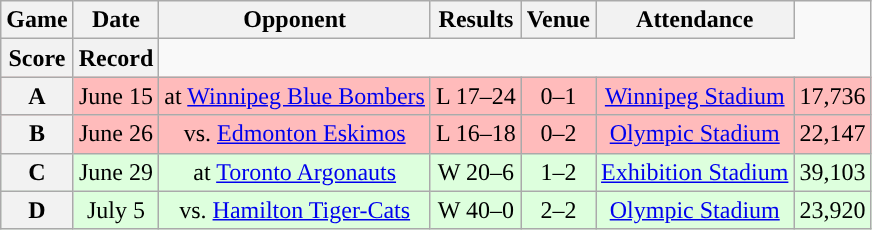<table class="wikitable" style="text-align:center">
<tr>
<th>Game</th>
<th>Date</th>
<th>Opponent</th>
<th>Results</th>
<th>Venue</th>
<th>Attendance</th>
</tr>
<tr>
<th>Score</th>
<th>Record</th>
</tr>
<tr style="background:#ffbbbb">
<th>A</th>
<td>June 15</td>
<td>at <a href='#'>Winnipeg Blue Bombers</a></td>
<td>L 17–24</td>
<td>0–1</td>
<td><a href='#'>Winnipeg Stadium</a></td>
<td>17,736</td>
</tr>
<tr style="background:#ffbbbb">
<th>B</th>
<td>June 26</td>
<td>vs. <a href='#'>Edmonton Eskimos</a></td>
<td>L 16–18</td>
<td>0–2</td>
<td><a href='#'>Olympic Stadium</a></td>
<td>22,147</td>
</tr>
<tr style="background:#ddffdd">
<th>C</th>
<td>June 29</td>
<td>at <a href='#'>Toronto Argonauts</a></td>
<td>W 20–6</td>
<td>1–2</td>
<td><a href='#'>Exhibition Stadium</a></td>
<td>39,103</td>
</tr>
<tr style="background:#ddffdd">
<th>D</th>
<td>July 5</td>
<td>vs. <a href='#'>Hamilton Tiger-Cats</a></td>
<td>W 40–0</td>
<td>2–2</td>
<td><a href='#'>Olympic Stadium</a></td>
<td>23,920</td>
</tr>
</table>
